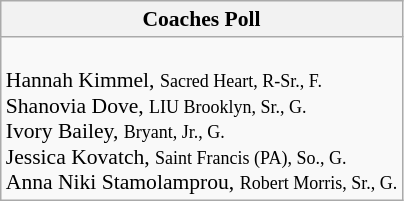<table class="wikitable" style="white-space:nowrap; font-size:90%;">
<tr>
<th>Coaches Poll</th>
</tr>
<tr>
<td><br>Hannah Kimmel,          <small>Sacred Heart, R-Sr., F.      </small><br>
Shanovia Dove,          <small>LIU Brooklyn, Sr., G.        </small><br>
Ivory Bailey,           <small>Bryant, Jr., G.              </small><br>
Jessica Kovatch,        <small>Saint Francis (PA), So., G.  </small><br>
Anna Niki Stamolamprou, <small>Robert Morris, Sr., G.       </small></td>
</tr>
</table>
